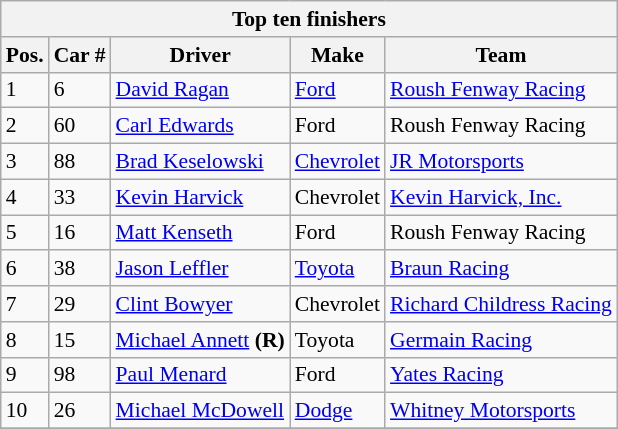<table class="wikitable" style="font-size: 90%;">
<tr>
<th colspan=9>Top ten finishers</th>
</tr>
<tr>
<th>Pos.</th>
<th>Car #</th>
<th>Driver</th>
<th>Make</th>
<th>Team</th>
</tr>
<tr>
<td>1</td>
<td>6</td>
<td><a href='#'>David Ragan</a></td>
<td><a href='#'>Ford</a></td>
<td><a href='#'>Roush Fenway Racing</a></td>
</tr>
<tr>
<td>2</td>
<td>60</td>
<td><a href='#'>Carl Edwards</a></td>
<td>Ford</td>
<td>Roush Fenway Racing</td>
</tr>
<tr>
<td>3</td>
<td>88</td>
<td><a href='#'>Brad Keselowski</a></td>
<td><a href='#'>Chevrolet</a></td>
<td><a href='#'>JR Motorsports</a></td>
</tr>
<tr>
<td>4</td>
<td>33</td>
<td><a href='#'>Kevin Harvick</a></td>
<td>Chevrolet</td>
<td><a href='#'>Kevin Harvick, Inc.</a></td>
</tr>
<tr>
<td>5</td>
<td>16</td>
<td><a href='#'>Matt Kenseth</a></td>
<td>Ford</td>
<td>Roush Fenway Racing</td>
</tr>
<tr>
<td>6</td>
<td>38</td>
<td><a href='#'>Jason Leffler</a></td>
<td><a href='#'>Toyota</a></td>
<td><a href='#'>Braun Racing</a></td>
</tr>
<tr>
<td>7</td>
<td>29</td>
<td><a href='#'>Clint Bowyer</a></td>
<td>Chevrolet</td>
<td><a href='#'>Richard Childress Racing</a></td>
</tr>
<tr>
<td>8</td>
<td>15</td>
<td><a href='#'>Michael Annett</a> <strong>(R)</strong></td>
<td>Toyota</td>
<td><a href='#'>Germain Racing</a></td>
</tr>
<tr>
<td>9</td>
<td>98</td>
<td><a href='#'>Paul Menard</a></td>
<td>Ford</td>
<td><a href='#'>Yates Racing</a></td>
</tr>
<tr>
<td>10</td>
<td>26</td>
<td><a href='#'>Michael McDowell</a></td>
<td><a href='#'>Dodge</a></td>
<td><a href='#'>Whitney Motorsports</a></td>
</tr>
<tr>
</tr>
</table>
